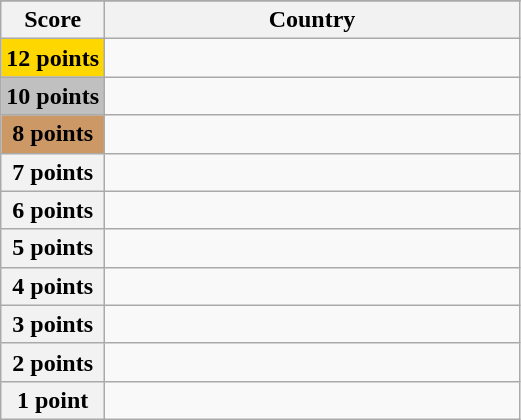<table class="wikitable">
<tr>
</tr>
<tr>
<th scope="col" width="20%">Score</th>
<th scope="col">Country</th>
</tr>
<tr>
<th scope="row" style="background:gold">12 points</th>
<td></td>
</tr>
<tr>
<th scope="row" style="background:silver">10 points</th>
<td></td>
</tr>
<tr>
<th scope="row" style="background:#CC9966">8 points</th>
<td></td>
</tr>
<tr>
<th scope="row">7 points</th>
<td></td>
</tr>
<tr>
<th scope="row">6 points</th>
<td></td>
</tr>
<tr>
<th scope="row">5 points</th>
<td></td>
</tr>
<tr>
<th scope="row">4 points</th>
<td></td>
</tr>
<tr>
<th scope="row">3 points</th>
<td></td>
</tr>
<tr>
<th scope="row">2 points</th>
<td></td>
</tr>
<tr>
<th scope="row">1 point</th>
<td></td>
</tr>
</table>
